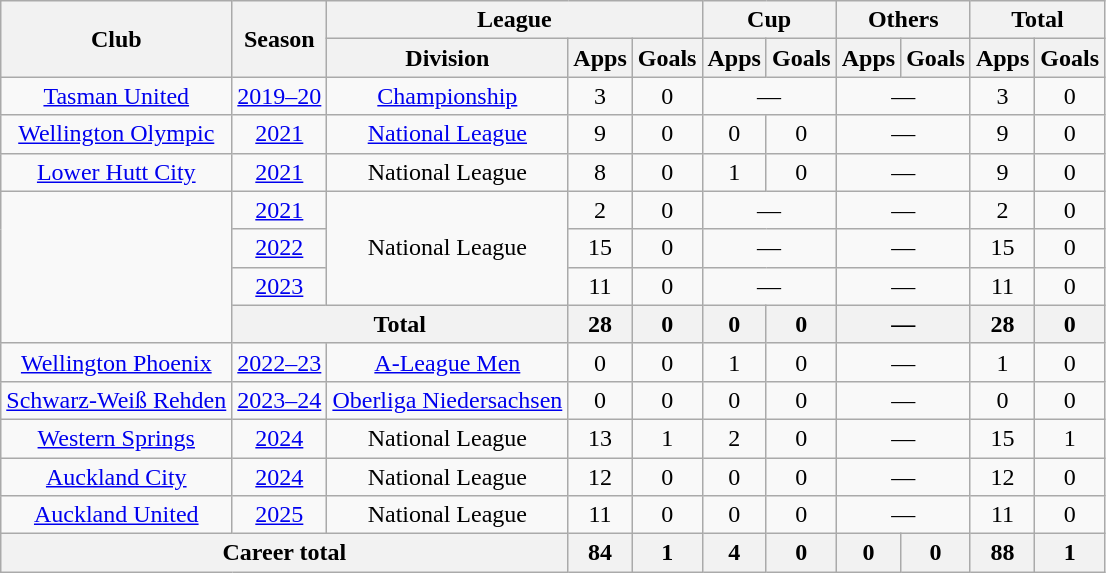<table class="wikitable" style="text-align: center;">
<tr>
<th rowspan=2>Club</th>
<th rowspan=2>Season</th>
<th colspan=3>League</th>
<th colspan=2>Cup</th>
<th colspan=2>Others</th>
<th colspan=2>Total</th>
</tr>
<tr>
<th>Division</th>
<th>Apps</th>
<th>Goals</th>
<th>Apps</th>
<th>Goals</th>
<th>Apps</th>
<th>Goals</th>
<th>Apps</th>
<th>Goals</th>
</tr>
<tr>
<td rowspan=1><a href='#'>Tasman United</a></td>
<td><a href='#'>2019–20</a></td>
<td rowspan=1><a href='#'>Championship</a></td>
<td>3</td>
<td>0</td>
<td colspan=2>—</td>
<td colspan=2>—</td>
<td>3</td>
<td>0</td>
</tr>
<tr>
<td rowspan=1><a href='#'>Wellington Olympic</a></td>
<td><a href='#'>2021</a></td>
<td rowspan=1><a href='#'>National League</a></td>
<td>9</td>
<td>0</td>
<td>0</td>
<td>0</td>
<td colspan=2>—</td>
<td>9</td>
<td>0</td>
</tr>
<tr>
<td rowspan=1><a href='#'>Lower Hutt City</a></td>
<td><a href='#'>2021</a></td>
<td rowspan=1>National League</td>
<td>8</td>
<td>0</td>
<td>1</td>
<td>0</td>
<td colspan=2>—</td>
<td>9</td>
<td>0</td>
</tr>
<tr>
<td rowspan=4></td>
<td><a href='#'>2021</a></td>
<td rowspan=3>National League</td>
<td>2</td>
<td>0</td>
<td colspan=2>—</td>
<td colspan=2>—</td>
<td>2</td>
<td>0</td>
</tr>
<tr>
<td><a href='#'>2022</a></td>
<td>15</td>
<td>0</td>
<td colspan=2>—</td>
<td colspan=2>—</td>
<td>15</td>
<td>0</td>
</tr>
<tr>
<td><a href='#'>2023</a></td>
<td>11</td>
<td>0</td>
<td colspan=2>—</td>
<td colspan=2>—</td>
<td>11</td>
<td>0</td>
</tr>
<tr>
<th colspan=2>Total</th>
<th>28</th>
<th>0</th>
<th>0</th>
<th>0</th>
<th colspan=2>—</th>
<th>28</th>
<th>0</th>
</tr>
<tr>
<td rowspan=1><a href='#'>Wellington Phoenix</a></td>
<td><a href='#'>2022–23</a></td>
<td rowspan=1><a href='#'>A-League Men</a></td>
<td>0</td>
<td>0</td>
<td>1</td>
<td>0</td>
<td colspan=2>—</td>
<td>1</td>
<td>0</td>
</tr>
<tr>
<td rowspan=1><a href='#'>Schwarz-Weiß Rehden</a></td>
<td><a href='#'>2023–24</a></td>
<td rowspan=1><a href='#'>Oberliga Niedersachsen</a></td>
<td>0</td>
<td>0</td>
<td>0</td>
<td>0</td>
<td colspan=2>—</td>
<td>0</td>
<td>0</td>
</tr>
<tr>
<td rowspan=1><a href='#'>Western Springs</a></td>
<td><a href='#'>2024</a></td>
<td rowspan=1>National League</td>
<td>13</td>
<td>1</td>
<td>2</td>
<td>0</td>
<td colspan=2>—</td>
<td>15</td>
<td>1</td>
</tr>
<tr>
<td rowspan=1><a href='#'>Auckland City</a></td>
<td><a href='#'>2024</a></td>
<td rowspan=1>National League</td>
<td>12</td>
<td>0</td>
<td>0</td>
<td>0</td>
<td colspan=2>—</td>
<td>12</td>
<td>0</td>
</tr>
<tr>
<td rowspan=1><a href='#'>Auckland United</a></td>
<td><a href='#'>2025</a></td>
<td rowspan=1>National League</td>
<td>11</td>
<td>0</td>
<td>0</td>
<td>0</td>
<td colspan=2>—</td>
<td>11</td>
<td>0</td>
</tr>
<tr>
<th colspan=3>Career total</th>
<th>84</th>
<th>1</th>
<th>4</th>
<th>0</th>
<th>0</th>
<th>0</th>
<th>88</th>
<th>1</th>
</tr>
</table>
